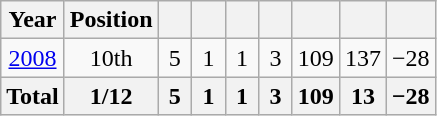<table class="wikitable" style="text-align: center;">
<tr>
<th>Year</th>
<th>Position</th>
<th width="15"></th>
<th width="15"></th>
<th width="15"></th>
<th width="15"></th>
<th></th>
<th></th>
<th></th>
</tr>
<tr>
<td> <a href='#'>2008</a></td>
<td>10th</td>
<td>5</td>
<td>1</td>
<td>1</td>
<td>3</td>
<td>109</td>
<td>137</td>
<td>−28</td>
</tr>
<tr>
<th>Total</th>
<th>1/12</th>
<th>5</th>
<th>1</th>
<th>1</th>
<th>3</th>
<th>109</th>
<th>13</th>
<th>−28</th>
</tr>
</table>
